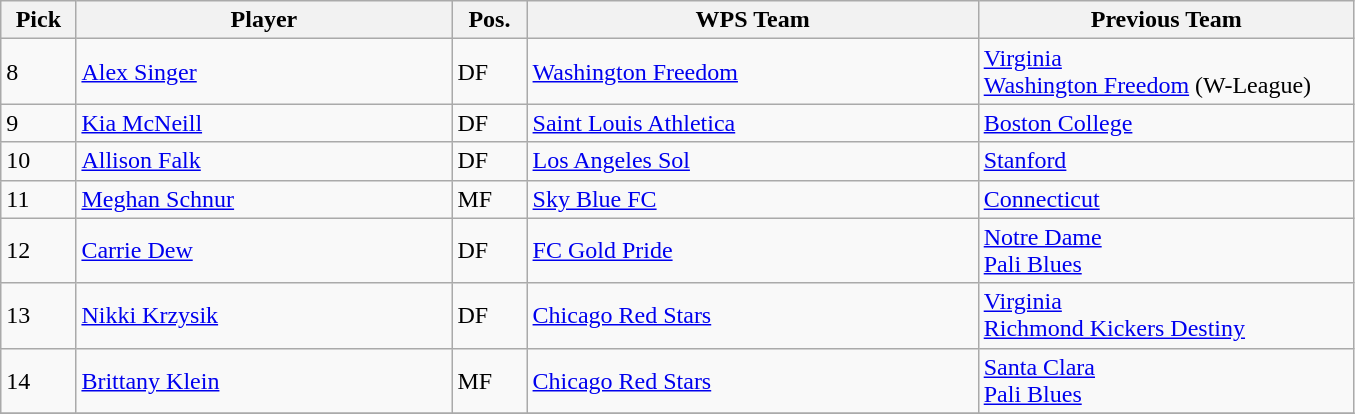<table class="wikitable">
<tr>
<th width="5%">Pick</th>
<th width="25%">Player</th>
<th width="5%">Pos.</th>
<th width="30%">WPS Team</th>
<th width="25%">Previous Team</th>
</tr>
<tr>
<td>8</td>
<td><a href='#'>Alex Singer</a></td>
<td>DF</td>
<td><a href='#'>Washington Freedom</a></td>
<td><a href='#'>Virginia</a><br><a href='#'>Washington Freedom</a> (W-League)</td>
</tr>
<tr>
<td>9</td>
<td><a href='#'>Kia McNeill</a></td>
<td>DF</td>
<td><a href='#'>Saint Louis Athletica</a></td>
<td><a href='#'>Boston College</a></td>
</tr>
<tr>
<td>10</td>
<td><a href='#'>Allison Falk</a></td>
<td>DF</td>
<td><a href='#'>Los Angeles Sol</a></td>
<td><a href='#'>Stanford</a></td>
</tr>
<tr>
<td>11</td>
<td><a href='#'>Meghan Schnur</a></td>
<td>MF</td>
<td><a href='#'>Sky Blue FC</a></td>
<td><a href='#'>Connecticut</a></td>
</tr>
<tr>
<td>12</td>
<td><a href='#'>Carrie Dew</a></td>
<td>DF</td>
<td><a href='#'>FC Gold Pride</a></td>
<td><a href='#'>Notre Dame</a><br><a href='#'>Pali Blues</a></td>
</tr>
<tr>
<td>13</td>
<td><a href='#'>Nikki Krzysik</a></td>
<td>DF</td>
<td><a href='#'>Chicago Red Stars</a></td>
<td><a href='#'>Virginia</a><br><a href='#'>Richmond Kickers Destiny</a></td>
</tr>
<tr>
<td>14</td>
<td><a href='#'>Brittany Klein</a></td>
<td>MF</td>
<td><a href='#'>Chicago Red Stars</a></td>
<td><a href='#'>Santa Clara</a><br><a href='#'>Pali Blues</a></td>
</tr>
<tr>
</tr>
</table>
